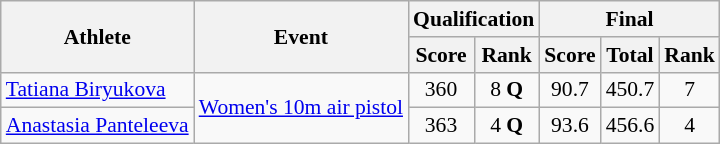<table class=wikitable style="font-size:90%">
<tr>
<th rowspan="2">Athlete</th>
<th rowspan="2">Event</th>
<th colspan="2">Qualification</th>
<th colspan="3">Final</th>
</tr>
<tr>
<th>Score</th>
<th>Rank</th>
<th>Score</th>
<th>Total</th>
<th>Rank</th>
</tr>
<tr>
<td><a href='#'>Tatiana Biryukova</a></td>
<td rowspan="2"><a href='#'>Women's 10m air pistol</a></td>
<td align=center>360</td>
<td align=center>8 <strong>Q</strong></td>
<td align=center>90.7</td>
<td align=center>450.7</td>
<td align=center>7</td>
</tr>
<tr>
<td><a href='#'>Anastasia Panteleeva</a></td>
<td align=center>363</td>
<td align=center>4 <strong>Q</strong></td>
<td align=center>93.6</td>
<td align=center>456.6</td>
<td align=center>4</td>
</tr>
</table>
